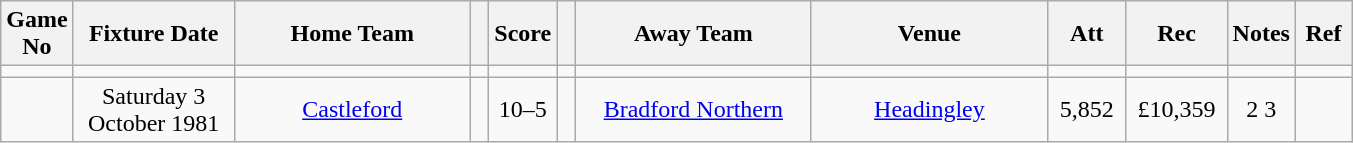<table class="wikitable" style="text-align:center;">
<tr>
<th width=20 abbr="No">Game No</th>
<th width=100 abbr="Date">Fixture Date</th>
<th width=150 abbr="Home Team">Home Team</th>
<th width=5 abbr="space"></th>
<th width=20 abbr="Score">Score</th>
<th width=5 abbr="space"></th>
<th width=150 abbr="Away Team">Away Team</th>
<th width=150 abbr="Venue">Venue</th>
<th width=45 abbr="Att">Att</th>
<th width=60 abbr="Rec">Rec</th>
<th width=20 abbr="Notes">Notes</th>
<th width=30 abbr="Ref">Ref</th>
</tr>
<tr>
<td></td>
<td></td>
<td></td>
<td></td>
<td></td>
<td></td>
<td></td>
<td></td>
<td></td>
<td></td>
<td></td>
</tr>
<tr>
<td></td>
<td>Saturday 3 October 1981</td>
<td><a href='#'>Castleford</a></td>
<td></td>
<td>10–5</td>
<td></td>
<td><a href='#'>Bradford Northern</a></td>
<td><a href='#'>Headingley</a></td>
<td>5,852</td>
<td>£10,359</td>
<td>2 3</td>
<td></td>
</tr>
</table>
